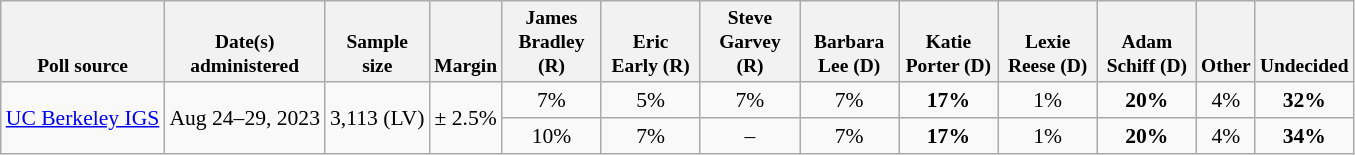<table class="wikitable tpl-blanktable" style="font-size:90%;text-align:center;">
<tr valign=bottom style="font-size:90%;">
<th>Poll source</th>
<th>Date(s)<br>administered</th>
<th>Sample<br>size</th>
<th>Margin<br></th>
<th style="width:60px;">James<br>Bradley (R)</th>
<th style="width:60px;">Eric<br>Early (R)</th>
<th style="width:60px;">Steve<br>Garvey (R)</th>
<th style="width:60px;">Barbara<br>Lee (D)</th>
<th style="width:60px;">Katie<br>Porter (D)</th>
<th style="width:60px;">Lexie<br>Reese (D)</th>
<th style="width:60px;">Adam<br>Schiff (D)</th>
<th>Other</th>
<th>Undecided</th>
</tr>
<tr>
<td rowspan="2"><a href='#'>UC Berkeley IGS</a></td>
<td rowspan="2">Aug 24–29, 2023</td>
<td rowspan="2">3,113 (LV)</td>
<td rowspan="2">± 2.5%</td>
<td>7%</td>
<td>5%</td>
<td>7%</td>
<td>7%</td>
<td><strong>17%</strong></td>
<td>1%</td>
<td><strong>20%</strong></td>
<td>4%</td>
<td><strong>32%</strong></td>
</tr>
<tr>
<td>10%</td>
<td>7%</td>
<td>–</td>
<td>7%</td>
<td><strong>17%</strong></td>
<td>1%</td>
<td><strong>20%</strong></td>
<td>4%</td>
<td><strong>34%</strong></td>
</tr>
</table>
